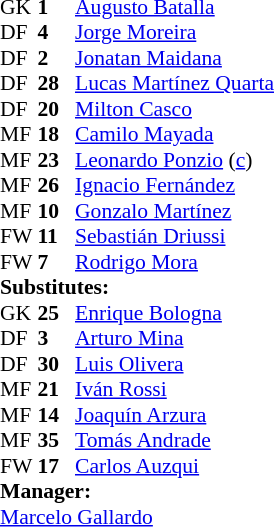<table cellspacing="0" cellpadding="0" style="font-size:90%; margin:0.2em auto;">
<tr>
<th width="25"></th>
<th width="25"></th>
</tr>
<tr>
<td>GK</td>
<td><strong>1</strong></td>
<td> <a href='#'>Augusto Batalla</a></td>
</tr>
<tr>
<td>DF</td>
<td><strong>4</strong></td>
<td> <a href='#'>Jorge Moreira</a></td>
<td></td>
</tr>
<tr>
<td>DF</td>
<td><strong>2</strong></td>
<td> <a href='#'>Jonatan Maidana</a></td>
<td></td>
</tr>
<tr>
<td>DF</td>
<td><strong>28</strong></td>
<td> <a href='#'>Lucas Martínez Quarta</a></td>
</tr>
<tr>
<td>DF</td>
<td><strong>20</strong></td>
<td> <a href='#'>Milton Casco</a></td>
<td></td>
</tr>
<tr>
<td>MF</td>
<td><strong>18</strong></td>
<td> <a href='#'>Camilo Mayada</a></td>
<td></td>
<td></td>
</tr>
<tr>
<td>MF</td>
<td><strong>23</strong></td>
<td> <a href='#'>Leonardo Ponzio</a> (<a href='#'>c</a>)</td>
</tr>
<tr>
<td>MF</td>
<td><strong>26</strong></td>
<td> <a href='#'>Ignacio Fernández</a></td>
</tr>
<tr>
<td>MF</td>
<td><strong>10</strong></td>
<td> <a href='#'>Gonzalo Martínez</a></td>
</tr>
<tr>
<td>FW</td>
<td><strong>11</strong></td>
<td> <a href='#'>Sebastián Driussi</a></td>
</tr>
<tr>
<td>FW</td>
<td><strong>7</strong></td>
<td> <a href='#'>Rodrigo Mora</a></td>
<td></td>
<td></td>
</tr>
<tr>
<td colspan=3><strong>Substitutes:</strong></td>
</tr>
<tr>
<td>GK</td>
<td><strong>25</strong></td>
<td> <a href='#'>Enrique Bologna</a></td>
</tr>
<tr>
<td>DF</td>
<td><strong>3</strong></td>
<td> <a href='#'>Arturo Mina</a></td>
</tr>
<tr>
<td>DF</td>
<td><strong>30</strong></td>
<td> <a href='#'>Luis Olivera</a></td>
</tr>
<tr>
<td>MF</td>
<td><strong>21</strong></td>
<td> <a href='#'>Iván Rossi</a></td>
</tr>
<tr>
<td>MF</td>
<td><strong>14</strong></td>
<td> <a href='#'>Joaquín Arzura</a></td>
</tr>
<tr>
<td>MF</td>
<td><strong>35</strong></td>
<td> <a href='#'>Tomás Andrade</a></td>
<td></td>
<td></td>
</tr>
<tr>
<td>FW</td>
<td><strong>17</strong></td>
<td> <a href='#'>Carlos Auzqui</a></td>
<td></td>
<td></td>
</tr>
<tr>
<td colspan=3><strong>Manager:</strong></td>
</tr>
<tr>
<td colspan="4"> <a href='#'>Marcelo Gallardo</a></td>
</tr>
</table>
